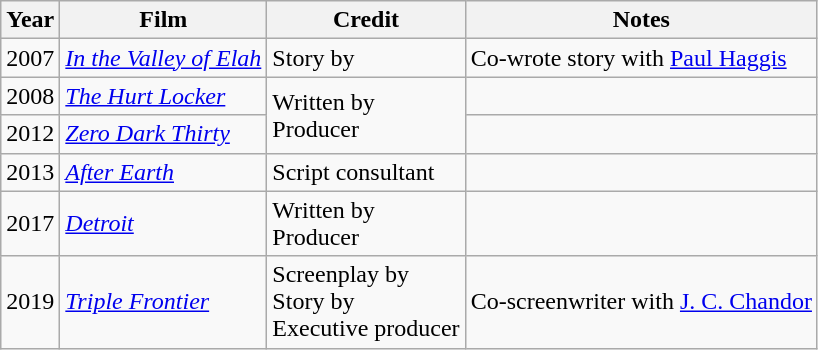<table class="wikitable">
<tr>
<th>Year</th>
<th>Film</th>
<th>Credit</th>
<th>Notes</th>
</tr>
<tr>
<td>2007</td>
<td><em><a href='#'>In the Valley of Elah</a></em></td>
<td>Story by</td>
<td>Co-wrote story with <a href='#'>Paul Haggis</a></td>
</tr>
<tr>
<td>2008</td>
<td><em><a href='#'>The Hurt Locker</a></em></td>
<td rowspan="2">Written by<br>Producer</td>
<td></td>
</tr>
<tr>
<td>2012</td>
<td><em><a href='#'>Zero Dark Thirty</a></em></td>
<td></td>
</tr>
<tr>
<td>2013</td>
<td><em><a href='#'>After Earth</a></em></td>
<td>Script consultant</td>
<td></td>
</tr>
<tr>
<td>2017</td>
<td><em><a href='#'>Detroit</a></em></td>
<td>Written by<br>Producer</td>
<td></td>
</tr>
<tr>
<td>2019</td>
<td><em><a href='#'>Triple Frontier</a></em></td>
<td>Screenplay by<br>Story by<br>Executive producer</td>
<td>Co-screenwriter with <a href='#'>J. C. Chandor</a></td>
</tr>
</table>
